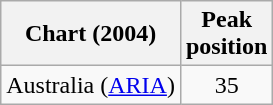<table class="wikitable">
<tr>
<th align="left">Chart (2004)</th>
<th align="left">Peak<br>position</th>
</tr>
<tr>
<td align="left">Australia (<a href='#'>ARIA</a>) </td>
<td align="center">35</td>
</tr>
</table>
